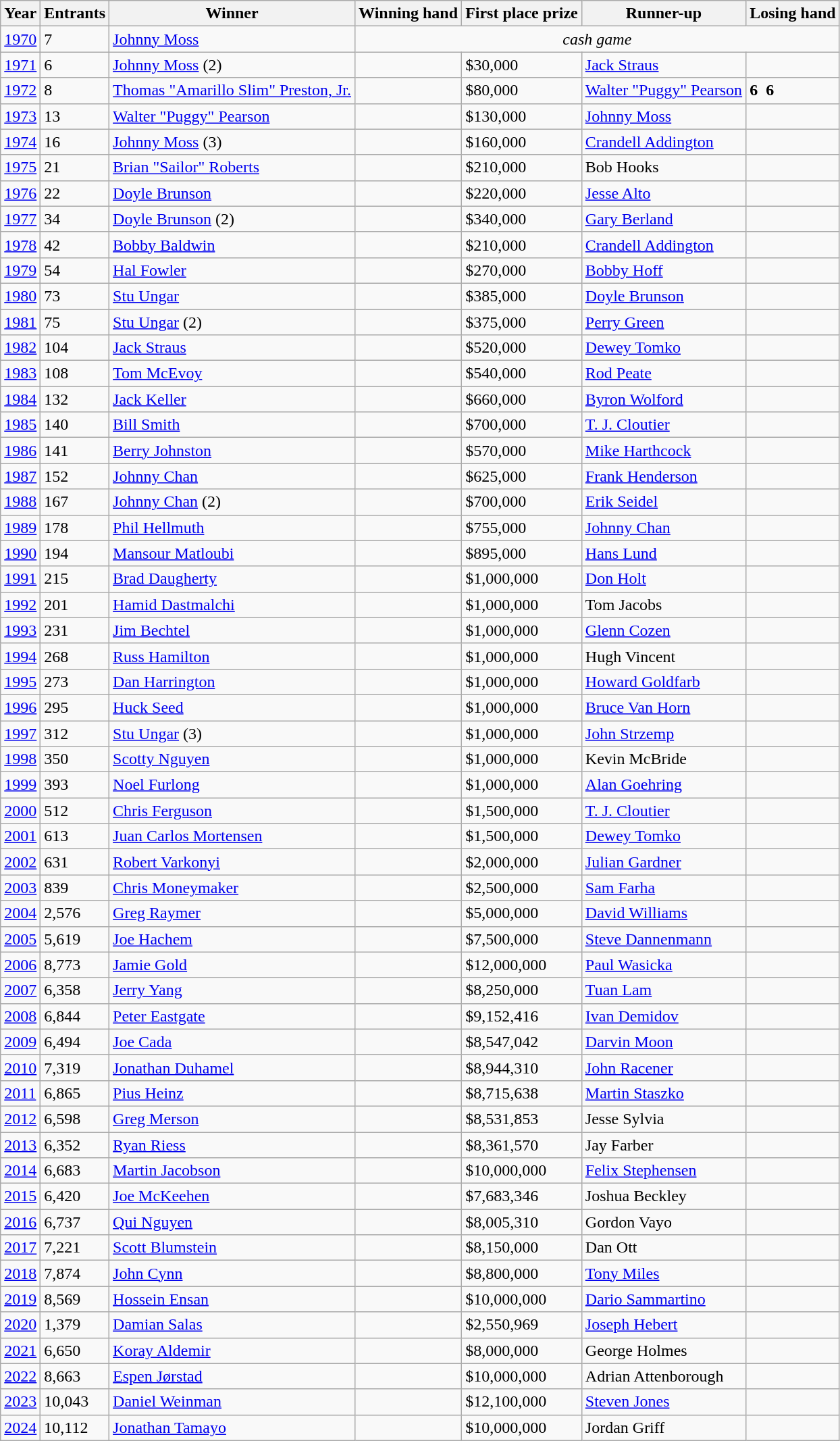<table class="wikitable sortable">
<tr>
<th>Year</th>
<th>Entrants</th>
<th>Winner</th>
<th class="unsortable">Winning hand</th>
<th>First place prize</th>
<th>Runner-up</th>
<th class="unsortable">Losing hand</th>
</tr>
<tr>
<td><a href='#'>1970</a></td>
<td>7</td>
<td> <a href='#'>Johnny Moss</a></td>
<td colspan=4 align=center><em>cash game</em></td>
</tr>
<tr>
<td><a href='#'>1971</a></td>
<td>6</td>
<td> <a href='#'>Johnny Moss</a> (2) </td>
<td></td>
<td>$30,000</td>
<td> <a href='#'>Jack Straus</a></td>
<td></td>
</tr>
<tr>
<td><a href='#'>1972</a></td>
<td>8</td>
<td> <a href='#'>Thomas "Amarillo Slim" Preston, Jr.</a></td>
<td></td>
<td>$80,000</td>
<td> <a href='#'>Walter "Puggy" Pearson</a></td>
<td><strong>6  6 </strong></td>
</tr>
<tr>
<td><a href='#'>1973</a></td>
<td>13</td>
<td> <a href='#'>Walter "Puggy" Pearson</a></td>
<td></td>
<td>$130,000</td>
<td> <a href='#'>Johnny Moss</a></td>
<td></td>
</tr>
<tr>
<td><a href='#'>1974</a></td>
<td>16</td>
<td> <a href='#'>Johnny Moss</a> (3)</td>
<td></td>
<td>$160,000</td>
<td> <a href='#'>Crandell Addington</a></td>
<td></td>
</tr>
<tr>
<td><a href='#'>1975</a></td>
<td>21</td>
<td> <a href='#'>Brian "Sailor" Roberts</a></td>
<td></td>
<td>$210,000</td>
<td> Bob Hooks</td>
<td></td>
</tr>
<tr>
<td><a href='#'>1976</a></td>
<td>22</td>
<td> <a href='#'>Doyle Brunson</a></td>
<td></td>
<td>$220,000</td>
<td> <a href='#'>Jesse Alto</a></td>
<td></td>
</tr>
<tr>
<td><a href='#'>1977</a></td>
<td>34</td>
<td> <a href='#'>Doyle Brunson</a> (2)</td>
<td></td>
<td>$340,000</td>
<td> <a href='#'>Gary Berland</a></td>
<td></td>
</tr>
<tr>
<td><a href='#'>1978</a></td>
<td>42</td>
<td> <a href='#'>Bobby Baldwin</a></td>
<td></td>
<td>$210,000</td>
<td> <a href='#'>Crandell Addington</a></td>
<td></td>
</tr>
<tr>
<td><a href='#'>1979</a></td>
<td>54</td>
<td> <a href='#'>Hal Fowler</a></td>
<td></td>
<td>$270,000</td>
<td> <a href='#'>Bobby Hoff</a></td>
<td></td>
</tr>
<tr>
<td><a href='#'>1980</a></td>
<td>73</td>
<td> <a href='#'>Stu Ungar</a></td>
<td></td>
<td>$385,000</td>
<td> <a href='#'>Doyle Brunson</a></td>
<td></td>
</tr>
<tr>
<td><a href='#'>1981</a></td>
<td>75</td>
<td> <a href='#'>Stu Ungar</a> (2)</td>
<td></td>
<td>$375,000</td>
<td> <a href='#'>Perry Green</a></td>
<td></td>
</tr>
<tr>
<td><a href='#'>1982</a></td>
<td>104</td>
<td> <a href='#'>Jack Straus</a></td>
<td></td>
<td>$520,000</td>
<td> <a href='#'>Dewey Tomko</a></td>
<td></td>
</tr>
<tr>
<td><a href='#'>1983</a></td>
<td>108</td>
<td> <a href='#'>Tom McEvoy</a></td>
<td></td>
<td>$540,000</td>
<td> <a href='#'>Rod Peate</a></td>
<td></td>
</tr>
<tr>
<td><a href='#'>1984</a></td>
<td>132</td>
<td> <a href='#'>Jack Keller</a></td>
<td></td>
<td>$660,000</td>
<td> <a href='#'>Byron Wolford</a></td>
<td></td>
</tr>
<tr>
<td><a href='#'>1985</a></td>
<td>140</td>
<td> <a href='#'>Bill Smith</a></td>
<td></td>
<td>$700,000</td>
<td> <a href='#'>T. J. Cloutier</a></td>
<td></td>
</tr>
<tr>
<td><a href='#'>1986</a></td>
<td>141</td>
<td> <a href='#'>Berry Johnston</a></td>
<td></td>
<td>$570,000</td>
<td> <a href='#'>Mike Harthcock</a></td>
<td></td>
</tr>
<tr>
<td><a href='#'>1987</a></td>
<td>152</td>
<td> <a href='#'>Johnny Chan</a></td>
<td></td>
<td>$625,000</td>
<td> <a href='#'>Frank Henderson</a></td>
<td></td>
</tr>
<tr>
<td><a href='#'>1988</a></td>
<td>167</td>
<td> <a href='#'>Johnny Chan</a> (2)</td>
<td></td>
<td>$700,000</td>
<td> <a href='#'>Erik Seidel</a></td>
<td></td>
</tr>
<tr>
<td><a href='#'>1989</a></td>
<td>178</td>
<td> <a href='#'>Phil Hellmuth</a></td>
<td></td>
<td>$755,000</td>
<td> <a href='#'>Johnny Chan</a></td>
<td></td>
</tr>
<tr>
<td><a href='#'>1990</a></td>
<td>194</td>
<td> <a href='#'>Mansour Matloubi</a></td>
<td></td>
<td>$895,000</td>
<td> <a href='#'>Hans Lund</a></td>
<td></td>
</tr>
<tr>
<td><a href='#'>1991</a></td>
<td>215</td>
<td> <a href='#'>Brad Daugherty</a></td>
<td></td>
<td>$1,000,000</td>
<td> <a href='#'>Don Holt</a></td>
<td></td>
</tr>
<tr>
<td><a href='#'>1992</a></td>
<td>201</td>
<td> <a href='#'>Hamid Dastmalchi</a></td>
<td></td>
<td>$1,000,000</td>
<td> Tom Jacobs</td>
<td></td>
</tr>
<tr>
<td><a href='#'>1993</a></td>
<td>231</td>
<td> <a href='#'>Jim Bechtel</a></td>
<td></td>
<td>$1,000,000</td>
<td> <a href='#'>Glenn Cozen</a></td>
<td></td>
</tr>
<tr>
<td><a href='#'>1994</a></td>
<td>268</td>
<td> <a href='#'>Russ Hamilton</a></td>
<td></td>
<td>$1,000,000</td>
<td> Hugh Vincent</td>
<td></td>
</tr>
<tr>
<td><a href='#'>1995</a></td>
<td>273</td>
<td> <a href='#'>Dan Harrington</a></td>
<td></td>
<td>$1,000,000</td>
<td> <a href='#'>Howard Goldfarb</a></td>
<td></td>
</tr>
<tr>
<td><a href='#'>1996</a></td>
<td>295</td>
<td> <a href='#'>Huck Seed</a></td>
<td></td>
<td>$1,000,000</td>
<td> <a href='#'>Bruce Van Horn</a></td>
<td></td>
</tr>
<tr>
<td><a href='#'>1997</a></td>
<td>312</td>
<td> <a href='#'>Stu Ungar</a> (3)</td>
<td></td>
<td>$1,000,000</td>
<td> <a href='#'>John Strzemp</a></td>
<td></td>
</tr>
<tr>
<td><a href='#'>1998</a></td>
<td>350</td>
<td> <a href='#'>Scotty Nguyen</a></td>
<td></td>
<td>$1,000,000</td>
<td> Kevin McBride</td>
<td></td>
</tr>
<tr>
<td><a href='#'>1999</a></td>
<td>393</td>
<td> <a href='#'>Noel Furlong</a></td>
<td></td>
<td>$1,000,000</td>
<td> <a href='#'>Alan Goehring</a></td>
<td></td>
</tr>
<tr>
<td><a href='#'>2000</a></td>
<td>512</td>
<td> <a href='#'>Chris Ferguson</a></td>
<td></td>
<td>$1,500,000</td>
<td> <a href='#'>T. J. Cloutier</a></td>
<td></td>
</tr>
<tr>
<td><a href='#'>2001</a></td>
<td>613</td>
<td> <a href='#'>Juan Carlos Mortensen</a></td>
<td></td>
<td>$1,500,000</td>
<td> <a href='#'>Dewey Tomko</a></td>
<td></td>
</tr>
<tr>
<td><a href='#'>2002</a></td>
<td>631</td>
<td> <a href='#'>Robert Varkonyi</a></td>
<td></td>
<td>$2,000,000</td>
<td> <a href='#'>Julian Gardner</a></td>
<td></td>
</tr>
<tr>
<td><a href='#'>2003</a></td>
<td>839</td>
<td> <a href='#'>Chris Moneymaker</a></td>
<td></td>
<td>$2,500,000</td>
<td> <a href='#'>Sam Farha</a></td>
<td></td>
</tr>
<tr>
<td><a href='#'>2004</a></td>
<td>2,576</td>
<td> <a href='#'>Greg Raymer</a></td>
<td></td>
<td>$5,000,000</td>
<td> <a href='#'>David Williams</a></td>
<td></td>
</tr>
<tr>
<td><a href='#'>2005</a></td>
<td>5,619</td>
<td> <a href='#'>Joe Hachem</a></td>
<td></td>
<td>$7,500,000</td>
<td> <a href='#'>Steve Dannenmann</a></td>
<td></td>
</tr>
<tr>
<td><a href='#'>2006</a></td>
<td>8,773</td>
<td> <a href='#'>Jamie Gold</a></td>
<td></td>
<td>$12,000,000</td>
<td> <a href='#'>Paul Wasicka</a></td>
<td></td>
</tr>
<tr>
<td><a href='#'>2007</a></td>
<td>6,358</td>
<td> <a href='#'>Jerry Yang</a></td>
<td></td>
<td>$8,250,000</td>
<td> <a href='#'>Tuan Lam</a></td>
<td></td>
</tr>
<tr>
<td><a href='#'>2008</a></td>
<td>6,844</td>
<td> <a href='#'>Peter Eastgate</a></td>
<td></td>
<td>$9,152,416</td>
<td> <a href='#'>Ivan Demidov</a></td>
<td></td>
</tr>
<tr>
<td><a href='#'>2009</a></td>
<td>6,494</td>
<td> <a href='#'>Joe Cada</a></td>
<td></td>
<td>$8,547,042</td>
<td> <a href='#'>Darvin Moon</a></td>
<td></td>
</tr>
<tr>
<td><a href='#'>2010</a></td>
<td>7,319</td>
<td> <a href='#'>Jonathan Duhamel</a></td>
<td></td>
<td>$8,944,310</td>
<td> <a href='#'>John Racener</a></td>
<td></td>
</tr>
<tr>
<td><a href='#'>2011</a></td>
<td>6,865</td>
<td> <a href='#'>Pius Heinz</a></td>
<td></td>
<td>$8,715,638</td>
<td> <a href='#'>Martin Staszko</a></td>
<td></td>
</tr>
<tr>
<td><a href='#'>2012</a></td>
<td>6,598</td>
<td> <a href='#'>Greg Merson</a></td>
<td></td>
<td>$8,531,853</td>
<td> Jesse Sylvia</td>
<td></td>
</tr>
<tr>
<td><a href='#'>2013</a></td>
<td>6,352</td>
<td> <a href='#'>Ryan Riess</a></td>
<td></td>
<td>$8,361,570</td>
<td> Jay Farber</td>
<td></td>
</tr>
<tr>
<td><a href='#'>2014</a></td>
<td>6,683</td>
<td> <a href='#'>Martin Jacobson</a></td>
<td></td>
<td>$10,000,000</td>
<td> <a href='#'>Felix Stephensen</a></td>
<td></td>
</tr>
<tr>
<td><a href='#'>2015</a></td>
<td>6,420</td>
<td> <a href='#'>Joe McKeehen</a></td>
<td></td>
<td>$7,683,346</td>
<td> Joshua Beckley</td>
<td></td>
</tr>
<tr>
<td><a href='#'>2016</a></td>
<td>6,737</td>
<td> <a href='#'>Qui Nguyen</a></td>
<td></td>
<td>$8,005,310</td>
<td> Gordon Vayo</td>
<td></td>
</tr>
<tr>
<td><a href='#'>2017</a></td>
<td>7,221</td>
<td> <a href='#'>Scott Blumstein</a></td>
<td></td>
<td>$8,150,000</td>
<td> Dan Ott</td>
<td></td>
</tr>
<tr>
<td><a href='#'>2018</a></td>
<td>7,874</td>
<td> <a href='#'>John Cynn</a></td>
<td></td>
<td>$8,800,000</td>
<td> <a href='#'>Tony Miles</a></td>
<td></td>
</tr>
<tr>
<td><a href='#'>2019</a></td>
<td>8,569</td>
<td> <a href='#'>Hossein Ensan</a></td>
<td></td>
<td>$10,000,000</td>
<td> <a href='#'>Dario Sammartino</a></td>
<td></td>
</tr>
<tr>
<td><a href='#'>2020</a></td>
<td>1,379</td>
<td> <a href='#'>Damian Salas</a></td>
<td></td>
<td>$2,550,969</td>
<td> <a href='#'>Joseph Hebert</a></td>
<td></td>
</tr>
<tr>
<td><a href='#'>2021</a></td>
<td>6,650</td>
<td> <a href='#'>Koray Aldemir</a></td>
<td></td>
<td>$8,000,000</td>
<td> George Holmes</td>
<td></td>
</tr>
<tr>
<td><a href='#'>2022</a></td>
<td>8,663</td>
<td> <a href='#'>Espen Jørstad</a></td>
<td></td>
<td>$10,000,000</td>
<td> Adrian Attenborough</td>
<td></td>
</tr>
<tr>
<td><a href='#'>2023</a></td>
<td>10,043</td>
<td> <a href='#'>Daniel Weinman</a></td>
<td></td>
<td>$12,100,000</td>
<td> <a href='#'>Steven Jones</a></td>
<td></td>
</tr>
<tr>
<td><a href='#'>2024</a></td>
<td>10,112</td>
<td> <a href='#'>Jonathan Tamayo</a></td>
<td></td>
<td>$10,000,000</td>
<td> Jordan Griff</td>
<td></td>
</tr>
</table>
